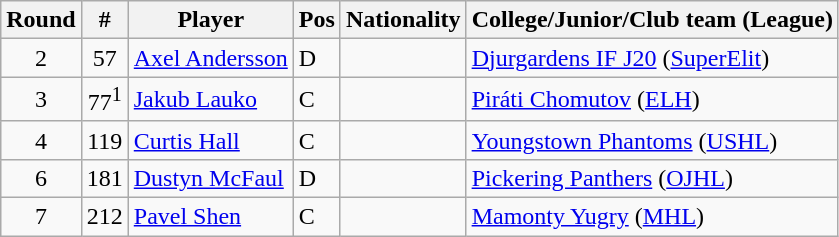<table class="wikitable">
<tr>
<th>Round</th>
<th>#</th>
<th>Player</th>
<th>Pos</th>
<th>Nationality</th>
<th>College/Junior/Club team (League)</th>
</tr>
<tr>
<td style="text-align:center;">2</td>
<td style="text-align:center;">57</td>
<td><a href='#'>Axel Andersson</a></td>
<td>D</td>
<td></td>
<td><a href='#'>Djurgardens IF J20</a> (<a href='#'>SuperElit</a>)</td>
</tr>
<tr>
<td style="text-align:center;">3</td>
<td style="text-align:center;">77<sup>1</sup></td>
<td><a href='#'>Jakub Lauko</a></td>
<td>C</td>
<td></td>
<td><a href='#'>Piráti Chomutov</a> (<a href='#'>ELH</a>)</td>
</tr>
<tr>
<td style="text-align:center;">4</td>
<td style="text-align:center;">119</td>
<td><a href='#'>Curtis Hall</a></td>
<td>C</td>
<td></td>
<td><a href='#'>Youngstown Phantoms</a> (<a href='#'>USHL</a>)</td>
</tr>
<tr>
<td style="text-align:center;">6</td>
<td style="text-align:center;">181</td>
<td><a href='#'>Dustyn McFaul</a></td>
<td>D</td>
<td></td>
<td><a href='#'>Pickering Panthers</a> (<a href='#'>OJHL</a>)</td>
</tr>
<tr>
<td style="text-align:center;">7</td>
<td style="text-align:center;">212</td>
<td><a href='#'>Pavel Shen</a></td>
<td>C</td>
<td></td>
<td><a href='#'>Mamonty Yugry</a> (<a href='#'>MHL</a>)</td>
</tr>
</table>
